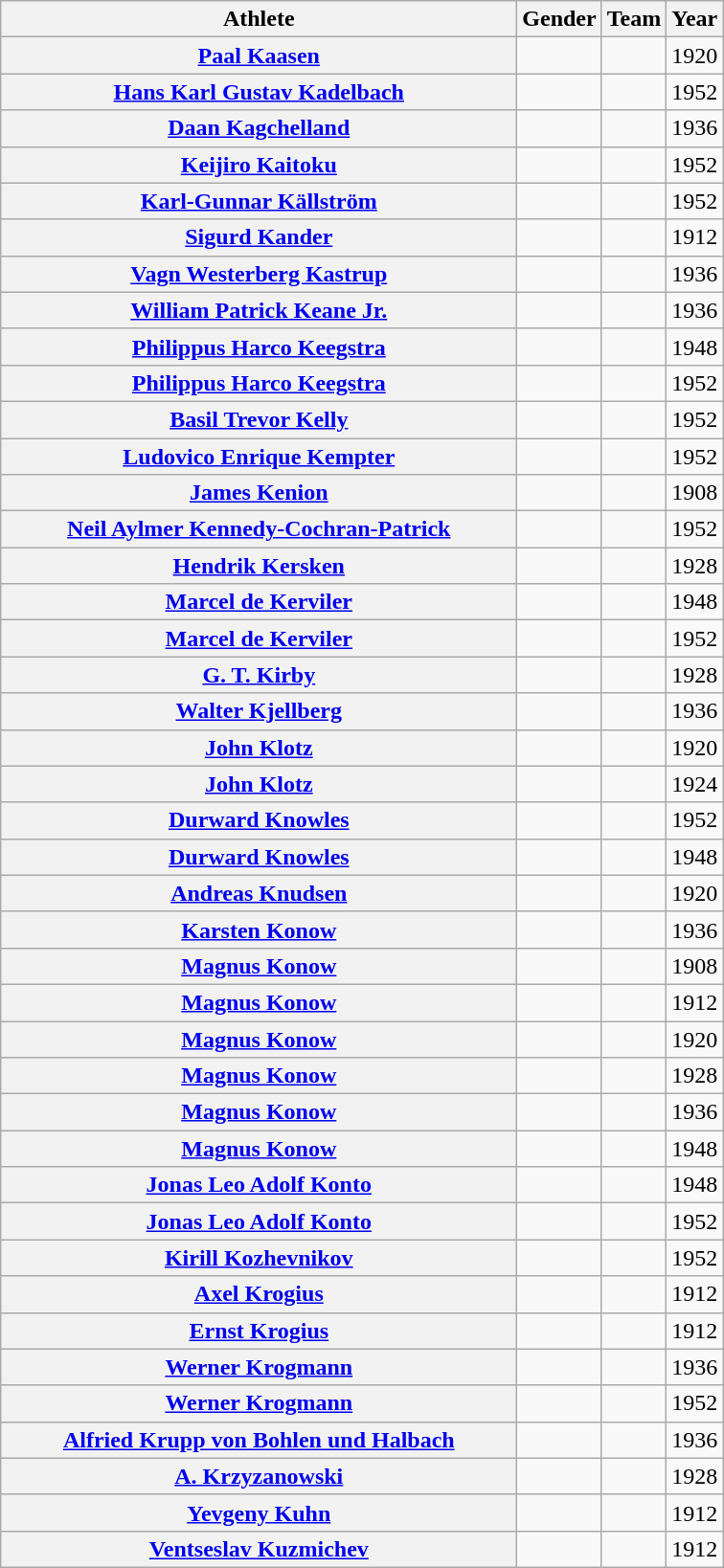<table class="wikitable plainrowheaders">
<tr>
<th scope="col" style="width:22em">Athlete</th>
<th scope="col">Gender</th>
<th scope="col">Team</th>
<th scope="col">Year</th>
</tr>
<tr>
<th scope="row"><a href='#'>Paal Kaasen</a></th>
<td style="text-align:center"></td>
<td></td>
<td>1920</td>
</tr>
<tr>
<th scope="row"><a href='#'>Hans Karl Gustav Kadelbach</a></th>
<td style="text-align:center"></td>
<td></td>
<td>1952</td>
</tr>
<tr>
<th scope="row"><a href='#'>Daan Kagchelland</a></th>
<td style="text-align:center"></td>
<td></td>
<td>1936</td>
</tr>
<tr>
<th scope="row"><a href='#'>Keijiro Kaitoku</a></th>
<td style="text-align:center"></td>
<td></td>
<td>1952</td>
</tr>
<tr>
<th scope="row"><a href='#'>Karl-Gunnar Källström</a></th>
<td style="text-align:center"></td>
<td></td>
<td>1952</td>
</tr>
<tr>
<th scope="row"><a href='#'>Sigurd Kander</a></th>
<td style="text-align:center"></td>
<td></td>
<td>1912</td>
</tr>
<tr>
<th scope="row"><a href='#'>Vagn Westerberg Kastrup</a></th>
<td style="text-align:center"></td>
<td></td>
<td>1936</td>
</tr>
<tr>
<th scope="row"><a href='#'>William Patrick Keane Jr.</a></th>
<td style="text-align:center"></td>
<td></td>
<td>1936</td>
</tr>
<tr>
<th scope="row"><a href='#'>Philippus Harco Keegstra</a></th>
<td style="text-align:center"></td>
<td></td>
<td>1948</td>
</tr>
<tr>
<th scope="row"><a href='#'>Philippus Harco Keegstra</a></th>
<td style="text-align:center"></td>
<td></td>
<td>1952</td>
</tr>
<tr>
<th scope="row"><a href='#'>Basil Trevor Kelly</a></th>
<td style="text-align:center"></td>
<td></td>
<td>1952</td>
</tr>
<tr>
<th scope="row"><a href='#'>Ludovico Enrique Kempter</a></th>
<td style="text-align:center"></td>
<td></td>
<td>1952</td>
</tr>
<tr>
<th scope="row"><a href='#'>James Kenion</a></th>
<td style="text-align:center"></td>
<td></td>
<td>1908</td>
</tr>
<tr>
<th scope="row"><a href='#'>Neil Aylmer Kennedy-Cochran-Patrick</a></th>
<td style="text-align:center"></td>
<td></td>
<td>1952</td>
</tr>
<tr>
<th scope="row"><a href='#'>Hendrik Kersken</a></th>
<td style="text-align:center"></td>
<td></td>
<td>1928</td>
</tr>
<tr>
<th scope="row"><a href='#'>Marcel de Kerviler</a></th>
<td style="text-align:center"></td>
<td></td>
<td>1948</td>
</tr>
<tr>
<th scope="row"><a href='#'>Marcel de Kerviler</a></th>
<td style="text-align:center"></td>
<td></td>
<td>1952</td>
</tr>
<tr>
<th scope="row"><a href='#'>G. T. Kirby</a></th>
<td style="text-align:center"></td>
<td></td>
<td>1928</td>
</tr>
<tr>
<th scope="row"><a href='#'>Walter Kjellberg</a></th>
<td style="text-align:center"></td>
<td></td>
<td>1936</td>
</tr>
<tr>
<th scope="row"><a href='#'>John Klotz</a></th>
<td style="text-align:center"></td>
<td></td>
<td>1920</td>
</tr>
<tr>
<th scope="row"><a href='#'>John Klotz</a></th>
<td style="text-align:center"></td>
<td></td>
<td>1924</td>
</tr>
<tr>
<th scope="row"><a href='#'>Durward Knowles</a></th>
<td style="text-align:center"></td>
<td></td>
<td>1952</td>
</tr>
<tr>
<th scope="row"><a href='#'>Durward Knowles</a></th>
<td style="text-align:center"></td>
<td></td>
<td>1948</td>
</tr>
<tr>
<th scope="row"><a href='#'>Andreas Knudsen</a></th>
<td style="text-align:center"></td>
<td></td>
<td>1920</td>
</tr>
<tr>
<th scope="row"><a href='#'>Karsten Konow</a></th>
<td style="text-align:center"></td>
<td></td>
<td>1936</td>
</tr>
<tr>
<th scope="row"><a href='#'>Magnus Konow</a></th>
<td style="text-align:center"></td>
<td></td>
<td>1908</td>
</tr>
<tr>
<th scope="row"><a href='#'>Magnus Konow</a></th>
<td style="text-align:center"></td>
<td></td>
<td>1912</td>
</tr>
<tr>
<th scope="row"><a href='#'>Magnus Konow</a></th>
<td style="text-align:center"></td>
<td></td>
<td>1920</td>
</tr>
<tr>
<th scope="row"><a href='#'>Magnus Konow</a></th>
<td style="text-align:center"></td>
<td></td>
<td>1928</td>
</tr>
<tr>
<th scope="row"><a href='#'>Magnus Konow</a></th>
<td style="text-align:center"></td>
<td></td>
<td>1936</td>
</tr>
<tr>
<th scope="row"><a href='#'>Magnus Konow</a></th>
<td style="text-align:center"></td>
<td></td>
<td>1948</td>
</tr>
<tr>
<th scope="row"><a href='#'>Jonas Leo Adolf Konto</a></th>
<td style="text-align:center"></td>
<td></td>
<td>1948</td>
</tr>
<tr>
<th scope="row"><a href='#'>Jonas Leo Adolf Konto</a></th>
<td style="text-align:center"></td>
<td></td>
<td>1952</td>
</tr>
<tr>
<th scope="row"><a href='#'>Kirill Kozhevnikov</a></th>
<td style="text-align:center"></td>
<td></td>
<td>1952</td>
</tr>
<tr>
<th scope="row"><a href='#'>Axel Krogius</a></th>
<td style="text-align:center"></td>
<td></td>
<td>1912</td>
</tr>
<tr>
<th scope="row"><a href='#'>Ernst Krogius</a></th>
<td style="text-align:center"></td>
<td></td>
<td>1912</td>
</tr>
<tr>
<th scope="row"><a href='#'>Werner Krogmann</a></th>
<td style="text-align:center"></td>
<td></td>
<td>1936</td>
</tr>
<tr>
<th scope="row"><a href='#'>Werner Krogmann</a></th>
<td style="text-align:center"></td>
<td></td>
<td>1952</td>
</tr>
<tr>
<th scope="row"><a href='#'>Alfried Krupp von Bohlen und Halbach</a></th>
<td style="text-align:center"></td>
<td></td>
<td>1936</td>
</tr>
<tr>
<th scope="row"><a href='#'>A. Krzyzanowski</a></th>
<td style="text-align:center"></td>
<td></td>
<td>1928</td>
</tr>
<tr>
<th scope="row"><a href='#'>Yevgeny Kuhn</a></th>
<td style="text-align:center"></td>
<td></td>
<td>1912</td>
</tr>
<tr>
<th scope="row"><a href='#'>Ventseslav Kuzmichev</a></th>
<td style="text-align:center"></td>
<td></td>
<td>1912</td>
</tr>
</table>
